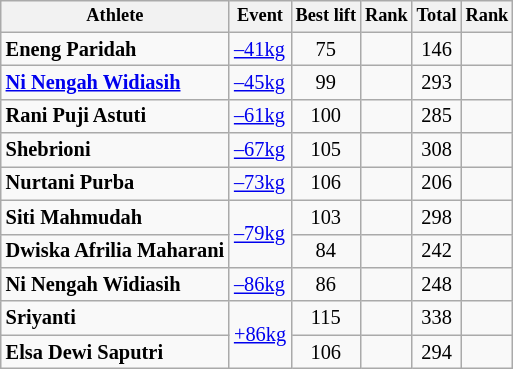<table class=wikitable style="font-size:85%">
<tr style="font-size:90%">
<th>Athlete</th>
<th>Event</th>
<th>Best lift</th>
<th>Rank</th>
<th>Total</th>
<th>Rank</th>
</tr>
<tr align=center>
<td align=left><strong>Eneng Paridah</strong></td>
<td align=left><a href='#'>–41kg</a></td>
<td>75</td>
<td></td>
<td>146</td>
<td></td>
</tr>
<tr align=center>
<td align=left><strong><a href='#'>Ni Nengah Widiasih</a></strong></td>
<td align=left><a href='#'>–45kg</a></td>
<td>99</td>
<td></td>
<td>293</td>
<td></td>
</tr>
<tr align=center>
<td align=left><strong>Rani Puji Astuti</strong></td>
<td align=left><a href='#'>–61kg</a></td>
<td>100</td>
<td></td>
<td>285</td>
<td></td>
</tr>
<tr align=center>
<td align=left><strong>Shebrioni</strong></td>
<td align=left><a href='#'>–67kg</a></td>
<td>105</td>
<td></td>
<td>308</td>
<td></td>
</tr>
<tr align=center>
<td align=left><strong>Nurtani Purba</strong></td>
<td align=left><a href='#'>–73kg</a></td>
<td>106</td>
<td></td>
<td>206</td>
<td></td>
</tr>
<tr align=center>
<td align=left><strong>Siti Mahmudah</strong></td>
<td align=left rowspan="2"><a href='#'>–79kg</a></td>
<td>103</td>
<td></td>
<td>298</td>
<td></td>
</tr>
<tr align=center>
<td align=left><strong>Dwiska Afrilia Maharani</strong></td>
<td>84</td>
<td></td>
<td>242</td>
<td></td>
</tr>
<tr align=center>
<td align=left><strong>Ni Nengah Widiasih</strong></td>
<td align=left><a href='#'>–86kg</a></td>
<td>86</td>
<td></td>
<td>248</td>
<td></td>
</tr>
<tr align=center>
<td align=left><strong>Sriyanti</strong></td>
<td align=left rowspan="2"><a href='#'>+86kg</a></td>
<td>115</td>
<td></td>
<td>338</td>
<td></td>
</tr>
<tr align=center>
<td align=left><strong>Elsa Dewi Saputri</strong></td>
<td>106</td>
<td></td>
<td>294</td>
<td></td>
</tr>
</table>
